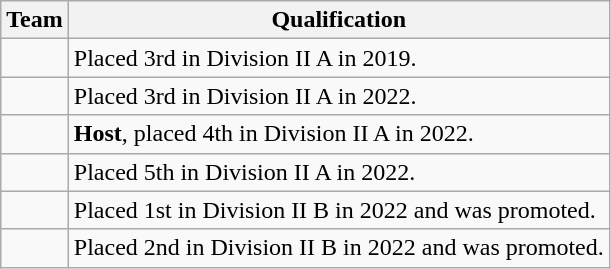<table class="wikitable">
<tr>
<th>Team</th>
<th>Qualification</th>
</tr>
<tr>
<td></td>
<td>Placed 3rd in Division II A in 2019.</td>
</tr>
<tr>
<td></td>
<td>Placed 3rd in Division II A in 2022.</td>
</tr>
<tr>
<td></td>
<td><strong>Host</strong>, placed 4th in Division II A in 2022.</td>
</tr>
<tr>
<td></td>
<td>Placed 5th in Division II A in 2022.</td>
</tr>
<tr>
<td></td>
<td>Placed 1st in Division II B in 2022 and was promoted.</td>
</tr>
<tr>
<td></td>
<td>Placed 2nd in Division II B in 2022 and was promoted.</td>
</tr>
</table>
